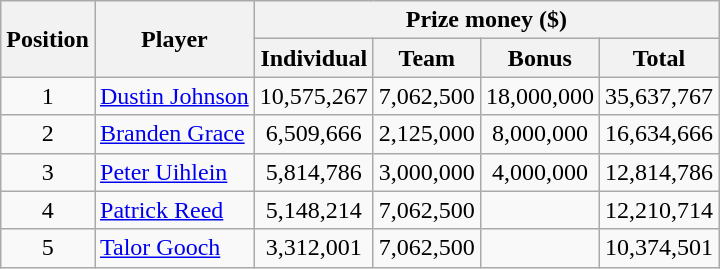<table class="wikitable">
<tr>
<th rowspan=2>Position</th>
<th rowspan=2>Player</th>
<th colspan=4>Prize money ($)</th>
</tr>
<tr>
<th>Individual</th>
<th>Team</th>
<th>Bonus</th>
<th>Total</th>
</tr>
<tr>
<td align=center>1</td>
<td> <a href='#'>Dustin Johnson</a></td>
<td align=center>10,575,267</td>
<td align=center>7,062,500</td>
<td align=center>18,000,000</td>
<td align=center>35,637,767</td>
</tr>
<tr>
<td align=center>2</td>
<td> <a href='#'>Branden Grace</a></td>
<td align=center>6,509,666</td>
<td align=center>2,125,000</td>
<td align=center>8,000,000</td>
<td align=center>16,634,666</td>
</tr>
<tr>
<td align=center>3</td>
<td> <a href='#'>Peter Uihlein</a></td>
<td align=center>5,814,786</td>
<td align=center>3,000,000</td>
<td align=center>4,000,000</td>
<td align=center>12,814,786</td>
</tr>
<tr>
<td align=center>4</td>
<td> <a href='#'>Patrick Reed</a></td>
<td align=center>5,148,214</td>
<td align=center>7,062,500</td>
<td align=center></td>
<td align=center>12,210,714</td>
</tr>
<tr>
<td align=center>5</td>
<td> <a href='#'>Talor Gooch</a></td>
<td align=center>3,312,001</td>
<td align=center>7,062,500</td>
<td align=center></td>
<td align=center>10,374,501</td>
</tr>
</table>
